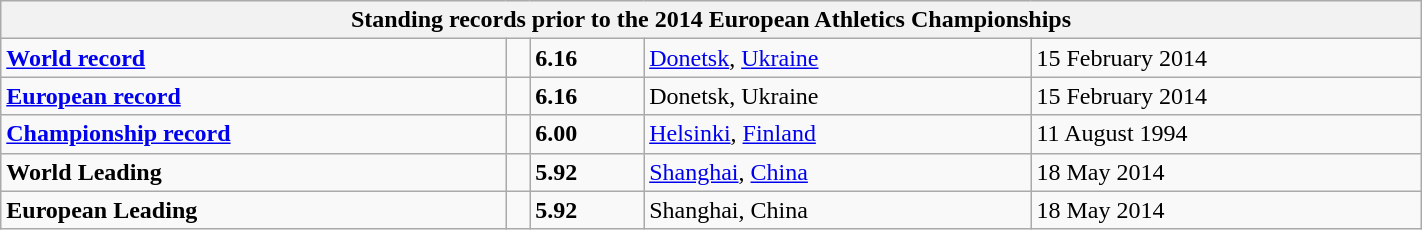<table class="wikitable" width=75%>
<tr>
<th colspan="5">Standing records prior to the 2014 European Athletics Championships</th>
</tr>
<tr>
<td><strong><a href='#'>World record</a></strong></td>
<td></td>
<td><strong>6.16</strong></td>
<td><a href='#'>Donetsk</a>, <a href='#'>Ukraine</a></td>
<td>15 February 2014</td>
</tr>
<tr>
<td><strong><a href='#'>European record</a></strong></td>
<td></td>
<td><strong>6.16</strong></td>
<td>Donetsk,  Ukraine</td>
<td>15 February 2014</td>
</tr>
<tr>
<td><strong><a href='#'>Championship record</a></strong></td>
<td></td>
<td><strong>6.00</strong></td>
<td><a href='#'>Helsinki</a>, <a href='#'>Finland</a></td>
<td>11 August 1994</td>
</tr>
<tr>
<td><strong>World Leading</strong></td>
<td></td>
<td><strong>5.92</strong></td>
<td><a href='#'>Shanghai</a>, <a href='#'>China</a></td>
<td>18 May 2014</td>
</tr>
<tr>
<td><strong>European Leading</strong></td>
<td></td>
<td><strong>5.92</strong></td>
<td>Shanghai,  China</td>
<td>18 May 2014</td>
</tr>
</table>
